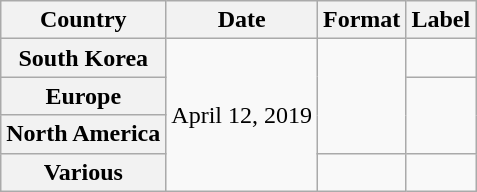<table class="wikitable plainrowheaders">
<tr>
<th>Country</th>
<th>Date</th>
<th>Format</th>
<th>Label</th>
</tr>
<tr>
<th scope="row">South Korea</th>
<td rowspan="4">April 12, 2019</td>
<td rowspan="3"></td>
<td></td>
</tr>
<tr>
<th scope="row">Europe</th>
<td rowspan="2"></td>
</tr>
<tr>
<th scope="row">North America</th>
</tr>
<tr>
<th scope="row">Various</th>
<td></td>
<td></td>
</tr>
</table>
